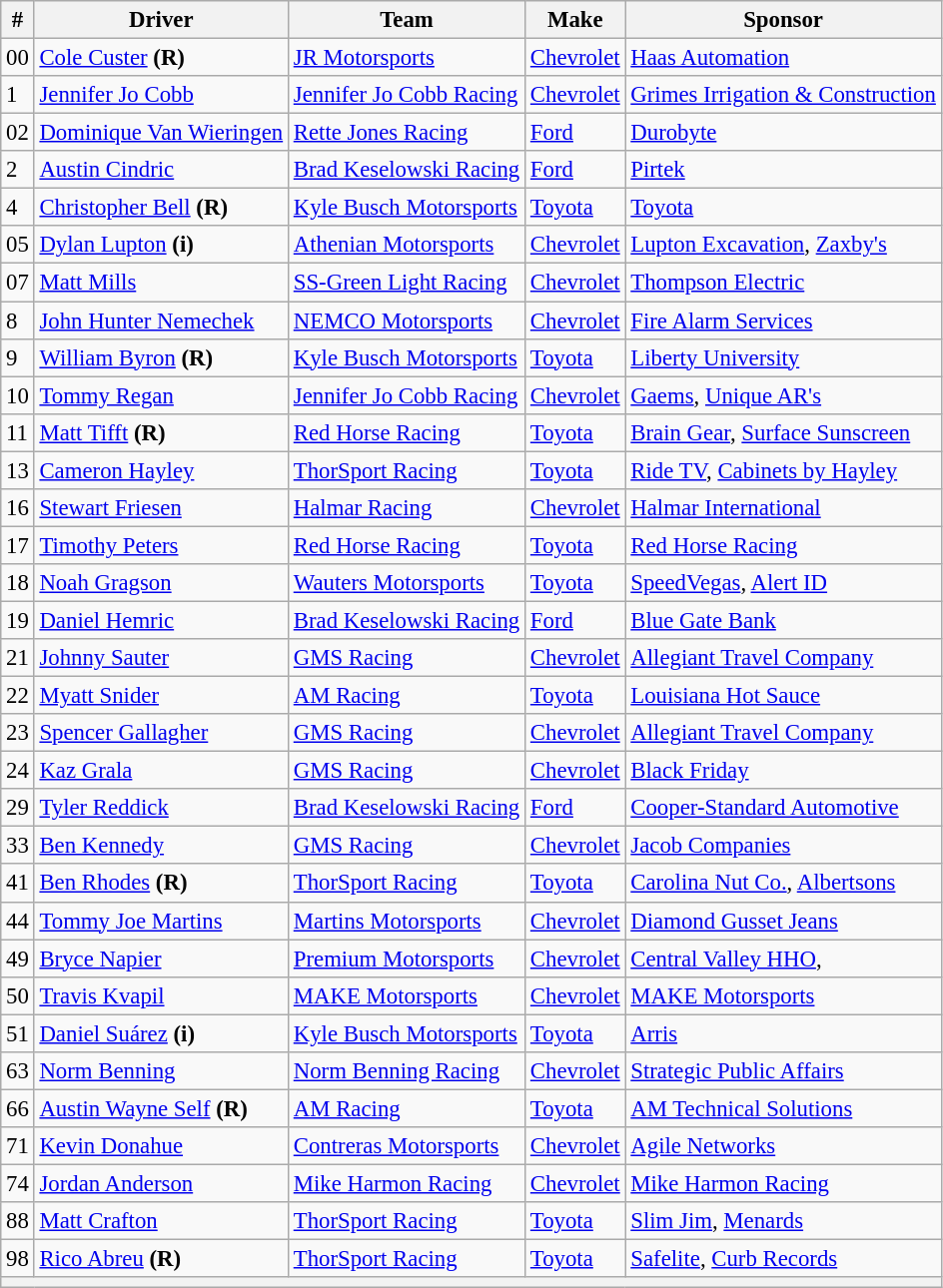<table class="wikitable" style="font-size:95%">
<tr>
<th>#</th>
<th>Driver</th>
<th>Team</th>
<th>Make</th>
<th>Sponsor</th>
</tr>
<tr>
<td>00</td>
<td><a href='#'>Cole Custer</a> <strong>(R)</strong></td>
<td><a href='#'>JR Motorsports</a></td>
<td><a href='#'>Chevrolet</a></td>
<td><a href='#'>Haas Automation</a></td>
</tr>
<tr>
<td>1</td>
<td><a href='#'>Jennifer Jo Cobb</a></td>
<td><a href='#'>Jennifer Jo Cobb Racing</a></td>
<td><a href='#'>Chevrolet</a></td>
<td><a href='#'>Grimes Irrigation & Construction</a></td>
</tr>
<tr>
<td>02</td>
<td><a href='#'>Dominique Van Wieringen</a></td>
<td><a href='#'>Rette Jones Racing</a></td>
<td><a href='#'>Ford</a></td>
<td><a href='#'>Durobyte</a></td>
</tr>
<tr>
<td>2</td>
<td><a href='#'>Austin Cindric</a></td>
<td><a href='#'>Brad Keselowski Racing</a></td>
<td><a href='#'>Ford</a></td>
<td><a href='#'>Pirtek</a></td>
</tr>
<tr>
<td>4</td>
<td><a href='#'>Christopher Bell</a> <strong>(R)</strong></td>
<td><a href='#'>Kyle Busch Motorsports</a></td>
<td><a href='#'>Toyota</a></td>
<td><a href='#'>Toyota</a></td>
</tr>
<tr>
<td>05</td>
<td><a href='#'>Dylan Lupton</a> <strong>(i)</strong></td>
<td><a href='#'>Athenian Motorsports</a></td>
<td><a href='#'>Chevrolet</a></td>
<td><a href='#'>Lupton Excavation</a>, <a href='#'>Zaxby's</a></td>
</tr>
<tr>
<td>07</td>
<td><a href='#'>Matt Mills</a></td>
<td><a href='#'>SS-Green Light Racing</a></td>
<td><a href='#'>Chevrolet</a></td>
<td><a href='#'>Thompson Electric</a></td>
</tr>
<tr>
<td>8</td>
<td><a href='#'>John Hunter Nemechek</a></td>
<td><a href='#'>NEMCO Motorsports</a></td>
<td><a href='#'>Chevrolet</a></td>
<td><a href='#'>Fire Alarm Services</a></td>
</tr>
<tr>
<td>9</td>
<td><a href='#'>William Byron</a> <strong>(R)</strong></td>
<td><a href='#'>Kyle Busch Motorsports</a></td>
<td><a href='#'>Toyota</a></td>
<td><a href='#'>Liberty University</a></td>
</tr>
<tr>
<td>10</td>
<td><a href='#'>Tommy Regan</a></td>
<td><a href='#'>Jennifer Jo Cobb Racing</a></td>
<td><a href='#'>Chevrolet</a></td>
<td><a href='#'>Gaems</a>, <a href='#'>Unique AR's</a></td>
</tr>
<tr>
<td>11</td>
<td><a href='#'>Matt Tifft</a> <strong>(R)</strong></td>
<td><a href='#'>Red Horse Racing</a></td>
<td><a href='#'>Toyota</a></td>
<td><a href='#'>Brain Gear</a>, <a href='#'>Surface Sunscreen</a></td>
</tr>
<tr>
<td>13</td>
<td><a href='#'>Cameron Hayley</a></td>
<td><a href='#'>ThorSport Racing</a></td>
<td><a href='#'>Toyota</a></td>
<td><a href='#'>Ride TV</a>, <a href='#'>Cabinets by Hayley</a></td>
</tr>
<tr>
<td>16</td>
<td><a href='#'>Stewart Friesen</a></td>
<td><a href='#'>Halmar Racing</a></td>
<td><a href='#'>Chevrolet</a></td>
<td><a href='#'>Halmar International</a></td>
</tr>
<tr>
<td>17</td>
<td><a href='#'>Timothy Peters</a></td>
<td><a href='#'>Red Horse Racing</a></td>
<td><a href='#'>Toyota</a></td>
<td><a href='#'>Red Horse Racing</a></td>
</tr>
<tr>
<td>18</td>
<td><a href='#'>Noah Gragson</a></td>
<td><a href='#'>Wauters Motorsports</a></td>
<td><a href='#'>Toyota</a></td>
<td><a href='#'>SpeedVegas</a>, <a href='#'>Alert ID</a></td>
</tr>
<tr>
<td>19</td>
<td><a href='#'>Daniel Hemric</a></td>
<td><a href='#'>Brad Keselowski Racing</a></td>
<td><a href='#'>Ford</a></td>
<td><a href='#'>Blue Gate Bank</a></td>
</tr>
<tr>
<td>21</td>
<td><a href='#'>Johnny Sauter</a></td>
<td><a href='#'>GMS Racing</a></td>
<td><a href='#'>Chevrolet</a></td>
<td><a href='#'>Allegiant Travel Company</a></td>
</tr>
<tr>
<td>22</td>
<td><a href='#'>Myatt Snider</a></td>
<td><a href='#'>AM Racing</a></td>
<td><a href='#'>Toyota</a></td>
<td><a href='#'>Louisiana Hot Sauce</a></td>
</tr>
<tr>
<td>23</td>
<td><a href='#'>Spencer Gallagher</a></td>
<td><a href='#'>GMS Racing</a></td>
<td><a href='#'>Chevrolet</a></td>
<td><a href='#'>Allegiant Travel Company</a></td>
</tr>
<tr>
<td>24</td>
<td><a href='#'>Kaz Grala</a></td>
<td><a href='#'>GMS Racing</a></td>
<td><a href='#'>Chevrolet</a></td>
<td><a href='#'>Black Friday</a></td>
</tr>
<tr>
<td>29</td>
<td><a href='#'>Tyler Reddick</a></td>
<td><a href='#'>Brad Keselowski Racing</a></td>
<td><a href='#'>Ford</a></td>
<td><a href='#'>Cooper-Standard Automotive</a></td>
</tr>
<tr>
<td>33</td>
<td><a href='#'>Ben Kennedy</a></td>
<td><a href='#'>GMS Racing</a></td>
<td><a href='#'>Chevrolet</a></td>
<td><a href='#'>Jacob Companies</a></td>
</tr>
<tr>
<td>41</td>
<td><a href='#'>Ben Rhodes</a> <strong>(R)</strong></td>
<td><a href='#'>ThorSport Racing</a></td>
<td><a href='#'>Toyota</a></td>
<td><a href='#'>Carolina Nut Co.</a>, <a href='#'>Albertsons</a></td>
</tr>
<tr>
<td>44</td>
<td><a href='#'>Tommy Joe Martins</a></td>
<td><a href='#'>Martins Motorsports</a></td>
<td><a href='#'>Chevrolet</a></td>
<td><a href='#'>Diamond Gusset Jeans</a></td>
</tr>
<tr>
<td>49</td>
<td><a href='#'>Bryce Napier</a></td>
<td><a href='#'>Premium Motorsports</a></td>
<td><a href='#'>Chevrolet</a></td>
<td><a href='#'>Central Valley HHO</a>, </td>
</tr>
<tr>
<td>50</td>
<td><a href='#'>Travis Kvapil</a></td>
<td><a href='#'>MAKE Motorsports</a></td>
<td><a href='#'>Chevrolet</a></td>
<td><a href='#'>MAKE Motorsports</a></td>
</tr>
<tr>
<td>51</td>
<td><a href='#'>Daniel Suárez</a> <strong>(i)</strong></td>
<td><a href='#'>Kyle Busch Motorsports</a></td>
<td><a href='#'>Toyota</a></td>
<td><a href='#'>Arris</a></td>
</tr>
<tr>
<td>63</td>
<td><a href='#'>Norm Benning</a></td>
<td><a href='#'>Norm Benning Racing</a></td>
<td><a href='#'>Chevrolet</a></td>
<td><a href='#'>Strategic Public Affairs</a></td>
</tr>
<tr>
<td>66</td>
<td><a href='#'>Austin Wayne Self</a> <strong>(R)</strong></td>
<td><a href='#'>AM Racing</a></td>
<td><a href='#'>Toyota</a></td>
<td><a href='#'>AM Technical Solutions</a></td>
</tr>
<tr>
<td>71</td>
<td><a href='#'>Kevin Donahue</a></td>
<td><a href='#'>Contreras Motorsports</a></td>
<td><a href='#'>Chevrolet</a></td>
<td><a href='#'>Agile Networks</a></td>
</tr>
<tr>
<td>74</td>
<td><a href='#'>Jordan Anderson</a></td>
<td><a href='#'>Mike Harmon Racing</a></td>
<td><a href='#'>Chevrolet</a></td>
<td><a href='#'>Mike Harmon Racing</a></td>
</tr>
<tr>
<td>88</td>
<td><a href='#'>Matt Crafton</a></td>
<td><a href='#'>ThorSport Racing</a></td>
<td><a href='#'>Toyota</a></td>
<td><a href='#'>Slim Jim</a>, <a href='#'>Menards</a></td>
</tr>
<tr>
<td>98</td>
<td><a href='#'>Rico Abreu</a> <strong>(R)</strong></td>
<td><a href='#'>ThorSport Racing</a></td>
<td><a href='#'>Toyota</a></td>
<td><a href='#'>Safelite</a>, <a href='#'>Curb Records</a></td>
</tr>
<tr>
<th colspan="5"></th>
</tr>
</table>
